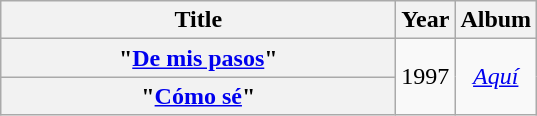<table class="wikitable plainrowheaders" style="text-align:center">
<tr>
<th scope="col" style="width:16em;">Title</th>
<th>Year</th>
<th>Album</th>
</tr>
<tr>
<th scope="row">"<a href='#'>De mis pasos</a>"</th>
<td rowspan="2">1997</td>
<td rowspan="2"><em><a href='#'>Aquí</a></em></td>
</tr>
<tr>
<th scope="row">"<a href='#'>Cómo sé</a>"</th>
</tr>
</table>
